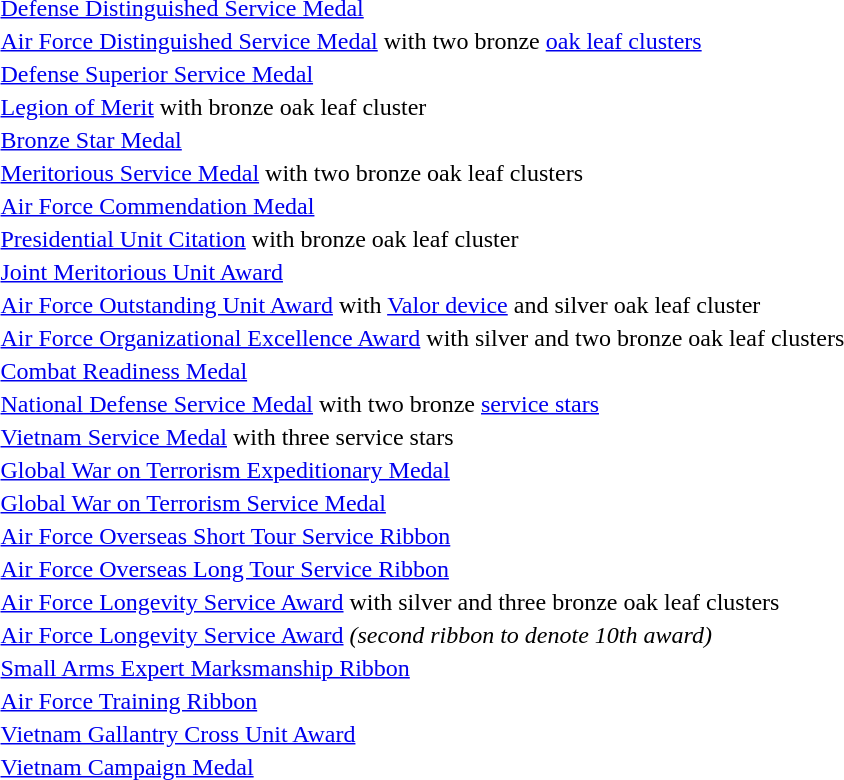<table>
<tr>
<td></td>
<td><a href='#'>Defense Distinguished Service Medal</a></td>
</tr>
<tr>
<td></td>
<td><a href='#'>Air Force Distinguished Service Medal</a> with two bronze <a href='#'>oak leaf clusters</a></td>
</tr>
<tr>
<td></td>
<td><a href='#'>Defense Superior Service Medal</a></td>
</tr>
<tr>
<td></td>
<td><a href='#'>Legion of Merit</a> with bronze oak leaf cluster</td>
</tr>
<tr>
<td></td>
<td><a href='#'>Bronze Star Medal</a></td>
</tr>
<tr>
<td></td>
<td><a href='#'>Meritorious Service Medal</a> with two bronze oak leaf clusters</td>
</tr>
<tr>
<td></td>
<td><a href='#'>Air Force Commendation Medal</a></td>
</tr>
<tr>
<td></td>
<td><a href='#'>Presidential Unit Citation</a> with bronze oak leaf cluster</td>
</tr>
<tr>
<td></td>
<td><a href='#'>Joint Meritorious Unit Award</a></td>
</tr>
<tr v>
<td></td>
<td><a href='#'>Air Force Outstanding Unit Award</a> with <a href='#'>Valor device</a> and silver oak leaf cluster</td>
</tr>
<tr>
<td></td>
<td><a href='#'>Air Force Organizational Excellence Award</a> with silver and two bronze oak leaf clusters</td>
</tr>
<tr>
<td></td>
<td><a href='#'>Combat Readiness Medal</a></td>
</tr>
<tr>
<td></td>
<td><a href='#'>National Defense Service Medal</a> with two bronze <a href='#'>service stars</a></td>
</tr>
<tr>
<td></td>
<td><a href='#'>Vietnam Service Medal</a> with three service stars</td>
</tr>
<tr>
<td></td>
<td><a href='#'>Global War on Terrorism Expeditionary Medal</a></td>
</tr>
<tr>
<td></td>
<td><a href='#'>Global War on Terrorism Service Medal</a></td>
</tr>
<tr>
<td></td>
<td><a href='#'>Air Force Overseas Short Tour Service Ribbon</a></td>
</tr>
<tr>
<td></td>
<td><a href='#'>Air Force Overseas Long Tour Service Ribbon</a></td>
</tr>
<tr>
<td></td>
<td><a href='#'>Air Force Longevity Service Award</a> with silver and three bronze oak leaf clusters</td>
</tr>
<tr>
<td></td>
<td><a href='#'>Air Force Longevity Service Award</a> <em>(second ribbon to denote 10th award)</em></td>
</tr>
<tr>
<td></td>
<td><a href='#'>Small Arms Expert Marksmanship Ribbon</a></td>
</tr>
<tr>
<td></td>
<td><a href='#'>Air Force Training Ribbon</a></td>
</tr>
<tr>
<td></td>
<td><a href='#'>Vietnam Gallantry Cross Unit Award</a></td>
</tr>
<tr>
<td></td>
<td><a href='#'>Vietnam Campaign Medal</a></td>
</tr>
</table>
